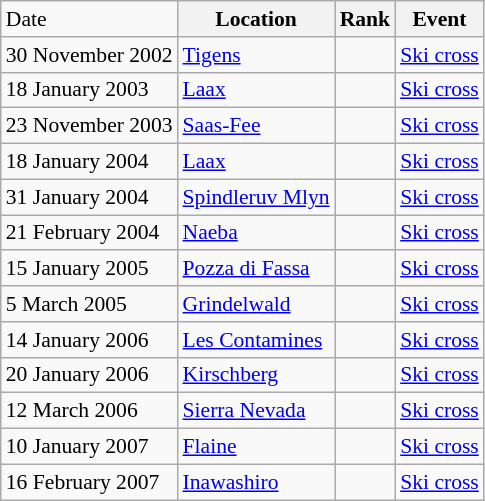<table class="wikitable sortable" style="font-size:90%" style="text-align:center">
<tr>
<td>Date</td>
<th>Location</th>
<th>Rank</th>
<th>Event</th>
</tr>
<tr>
<td>30 November 2002</td>
<td><a href='#'>Tigens</a></td>
<td></td>
<td><a href='#'>Ski cross</a></td>
</tr>
<tr>
<td>18 January 2003</td>
<td><a href='#'>Laax</a></td>
<td></td>
<td><a href='#'>Ski cross</a></td>
</tr>
<tr>
<td>23 November 2003</td>
<td><a href='#'>Saas-Fee</a></td>
<td></td>
<td><a href='#'>Ski cross</a></td>
</tr>
<tr>
<td>18 January 2004</td>
<td><a href='#'>Laax</a></td>
<td></td>
<td><a href='#'>Ski cross</a></td>
</tr>
<tr>
<td>31 January 2004</td>
<td><a href='#'>Spindleruv Mlyn</a></td>
<td></td>
<td><a href='#'>Ski cross</a></td>
</tr>
<tr>
<td>21 February 2004</td>
<td><a href='#'>Naeba</a></td>
<td></td>
<td><a href='#'>Ski cross</a></td>
</tr>
<tr>
<td>15 January 2005</td>
<td><a href='#'>Pozza di Fassa</a></td>
<td></td>
<td><a href='#'>Ski cross</a></td>
</tr>
<tr>
<td>5 March 2005</td>
<td><a href='#'>Grindelwald</a></td>
<td></td>
<td><a href='#'>Ski cross</a></td>
</tr>
<tr>
<td>14 January 2006</td>
<td><a href='#'>Les Contamines</a></td>
<td></td>
<td><a href='#'>Ski cross</a></td>
</tr>
<tr>
<td>20 January 2006</td>
<td><a href='#'>Kirschberg</a></td>
<td></td>
<td><a href='#'>Ski cross</a></td>
</tr>
<tr>
<td>12 March 2006</td>
<td><a href='#'>Sierra Nevada</a></td>
<td></td>
<td><a href='#'>Ski cross</a></td>
</tr>
<tr>
<td>10 January 2007</td>
<td><a href='#'>Flaine</a></td>
<td></td>
<td><a href='#'>Ski cross</a></td>
</tr>
<tr>
<td>16 February 2007</td>
<td><a href='#'>Inawashiro</a></td>
<td></td>
<td><a href='#'>Ski cross</a></td>
</tr>
</table>
